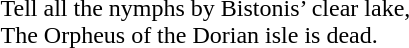<table>
<tr>
<td></td>
<td></td>
<td></td>
<td>Tell all the nymphs by Bistonis’ clear lake,<br>The Orpheus of the Dorian isle is dead.</td>
</tr>
</table>
